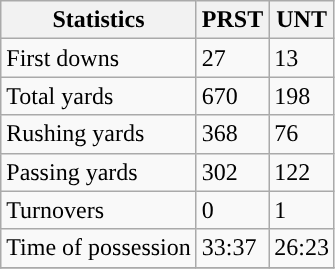<table class="wikitable" style="float: left;">
<tr>
<th>Statistics</th>
<th>PRST</th>
<th>UNT</th>
</tr>
<tr>
<td>First downs</td>
<td>27</td>
<td>13</td>
</tr>
<tr>
<td>Total yards</td>
<td>670</td>
<td>198</td>
</tr>
<tr>
<td>Rushing yards</td>
<td>368</td>
<td>76</td>
</tr>
<tr>
<td>Passing yards</td>
<td>302</td>
<td>122</td>
</tr>
<tr>
<td>Turnovers</td>
<td>0</td>
<td>1</td>
</tr>
<tr>
<td>Time of possession</td>
<td>33:37</td>
<td>26:23</td>
</tr>
<tr>
</tr>
</table>
